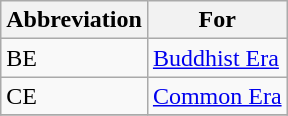<table class="wikitable" style="float:left; margin-right:2em">
<tr colspan="3" style="text-align:center;">
<th>Abbreviation</th>
<th>For</th>
</tr>
<tr>
<td>BE</td>
<td><a href='#'>Buddhist Era</a></td>
</tr>
<tr>
<td>CE</td>
<td><a href='#'>Common Era</a></td>
</tr>
<tr>
</tr>
</table>
